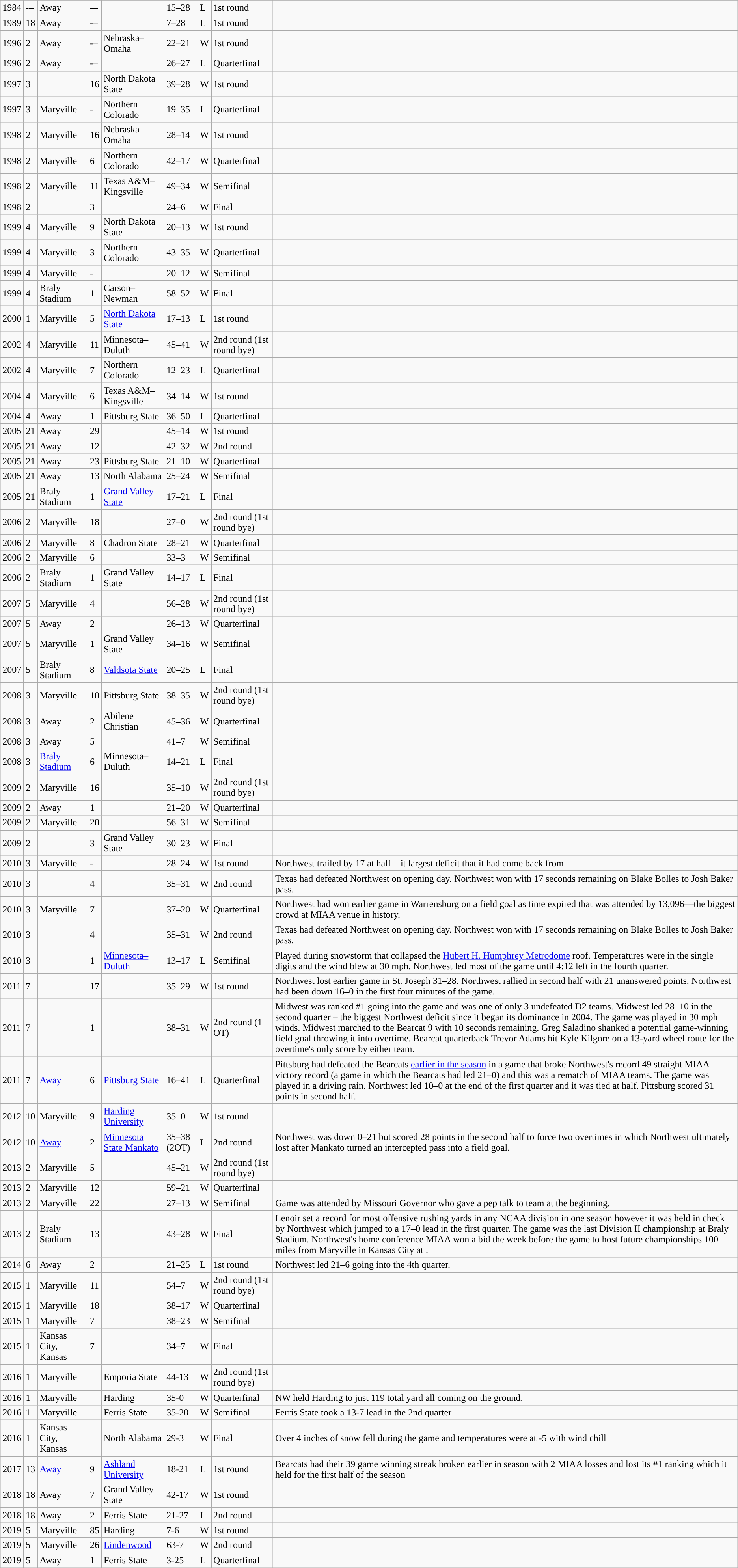<table class="wikitable sortable" font=90%">
<tr>
</tr>
<tr>
<td>1984</td>
<td>-–</td>
<td>Away</td>
<td>-–</td>
<td><a href='#'></a></td>
<td>15–28</td>
<td>L</td>
<td>1st round</td>
<td></td>
</tr>
<tr>
<td>1989</td>
<td>18</td>
<td>Away</td>
<td>-–</td>
<td><a href='#'></a></td>
<td>7–28</td>
<td>L</td>
<td>1st round</td>
<td></td>
</tr>
<tr>
<td>1996</td>
<td>2</td>
<td>Away</td>
<td>-–</td>
<td>Nebraska–Omaha</td>
<td>22–21</td>
<td>W</td>
<td>1st round</td>
<td></td>
</tr>
<tr>
<td>1996</td>
<td>2</td>
<td>Away</td>
<td>-–</td>
<td><a href='#'></a></td>
<td>26–27</td>
<td>L</td>
<td>Quarterfinal</td>
<td></td>
</tr>
<tr>
<td>1997</td>
<td>3</td>
<td><a href='#'></a></td>
<td>16</td>
<td>North Dakota State</td>
<td>39–28</td>
<td>W</td>
<td>1st round</td>
<td></td>
</tr>
<tr>
<td>1997</td>
<td>3</td>
<td>Maryville</td>
<td>-–</td>
<td>Northern Colorado</td>
<td>19–35</td>
<td>L</td>
<td>Quarterfinal</td>
<td></td>
</tr>
<tr>
<td>1998</td>
<td>2</td>
<td>Maryville</td>
<td>16</td>
<td>Nebraska–Omaha</td>
<td>28–14</td>
<td>W</td>
<td>1st round</td>
<td></td>
</tr>
<tr>
<td>1998</td>
<td>2</td>
<td>Maryville</td>
<td>6</td>
<td>Northern Colorado</td>
<td>42–17</td>
<td>W</td>
<td>Quarterfinal</td>
<td></td>
</tr>
<tr>
<td>1998</td>
<td>2</td>
<td>Maryville</td>
<td>11</td>
<td>Texas A&M–Kingsville</td>
<td>49–34</td>
<td>W</td>
<td>Semifinal</td>
<td></td>
</tr>
<tr>
<td>1998</td>
<td>2</td>
<td><a href='#'></a></td>
<td>3</td>
<td><a href='#'></a></td>
<td>24–6</td>
<td>W</td>
<td>Final</td>
<td></td>
</tr>
<tr>
<td>1999</td>
<td>4</td>
<td>Maryville</td>
<td>9</td>
<td>North Dakota State</td>
<td>20–13</td>
<td>W</td>
<td>1st round</td>
<td></td>
</tr>
<tr>
<td>1999</td>
<td>4</td>
<td>Maryville</td>
<td>3</td>
<td>Northern Colorado</td>
<td>43–35</td>
<td>W</td>
<td>Quarterfinal</td>
<td></td>
</tr>
<tr>
<td>1999</td>
<td>4</td>
<td>Maryville</td>
<td>-–</td>
<td><a href='#'></a></td>
<td>20–12</td>
<td>W</td>
<td>Semifinal</td>
<td></td>
</tr>
<tr>
<td>1999</td>
<td>4</td>
<td>Braly Stadium</td>
<td>1</td>
<td>Carson–Newman</td>
<td>58–52</td>
<td>W</td>
<td>Final</td>
<td></td>
</tr>
<tr>
<td>2000</td>
<td>1</td>
<td>Maryville</td>
<td>5</td>
<td><a href='#'>North Dakota State</a></td>
<td>17–13</td>
<td>L</td>
<td>1st round</td>
<td></td>
</tr>
<tr>
<td>2002</td>
<td>4</td>
<td>Maryville</td>
<td>11</td>
<td>Minnesota–Duluth</td>
<td>45–41</td>
<td>W</td>
<td>2nd round (1st round bye)</td>
<td></td>
</tr>
<tr>
<td>2002</td>
<td>4</td>
<td>Maryville</td>
<td>7</td>
<td>Northern Colorado</td>
<td>12–23</td>
<td>L</td>
<td>Quarterfinal</td>
<td></td>
</tr>
<tr>
<td>2004</td>
<td>4</td>
<td>Maryville</td>
<td>6</td>
<td>Texas A&M–Kingsville</td>
<td>34–14</td>
<td>W</td>
<td>1st round</td>
<td></td>
</tr>
<tr>
<td>2004</td>
<td>4</td>
<td>Away</td>
<td>1</td>
<td>Pittsburg State</td>
<td>36–50</td>
<td>L</td>
<td>Quarterfinal</td>
<td></td>
</tr>
<tr>
<td>2005</td>
<td>21</td>
<td>Away</td>
<td>29</td>
<td><a href='#'></a></td>
<td>45–14</td>
<td>W</td>
<td>1st round</td>
<td></td>
</tr>
<tr>
<td>2005</td>
<td>21</td>
<td>Away</td>
<td>12</td>
<td><a href='#'></a></td>
<td>42–32</td>
<td>W</td>
<td>2nd round</td>
<td></td>
</tr>
<tr>
<td>2005</td>
<td>21</td>
<td>Away</td>
<td>23</td>
<td>Pittsburg State</td>
<td>21–10</td>
<td>W</td>
<td>Quarterfinal</td>
<td></td>
</tr>
<tr>
<td>2005</td>
<td>21</td>
<td>Away</td>
<td>13</td>
<td>North Alabama</td>
<td>25–24</td>
<td>W</td>
<td>Semifinal</td>
<td></td>
</tr>
<tr>
<td>2005</td>
<td>21</td>
<td>Braly Stadium</td>
<td>1</td>
<td><a href='#'>Grand Valley State</a></td>
<td>17–21</td>
<td>L</td>
<td>Final</td>
<td></td>
</tr>
<tr>
<td>2006</td>
<td>2</td>
<td>Maryville</td>
<td>18</td>
<td><a href='#'></a></td>
<td>27–0</td>
<td>W</td>
<td>2nd round (1st round bye)</td>
<td></td>
</tr>
<tr>
<td>2006</td>
<td>2</td>
<td>Maryville</td>
<td>8</td>
<td>Chadron State</td>
<td>28–21</td>
<td>W</td>
<td>Quarterfinal</td>
<td></td>
</tr>
<tr>
<td>2006</td>
<td>2</td>
<td>Maryville</td>
<td>6</td>
<td><a href='#'></a></td>
<td>33–3</td>
<td>W</td>
<td>Semifinal</td>
<td></td>
</tr>
<tr>
<td>2006</td>
<td>2</td>
<td>Braly Stadium</td>
<td>1</td>
<td>Grand Valley State</td>
<td>14–17</td>
<td>L</td>
<td>Final</td>
<td></td>
</tr>
<tr>
<td>2007</td>
<td>5</td>
<td>Maryville</td>
<td>4</td>
<td><a href='#'></a></td>
<td>56–28</td>
<td>W</td>
<td>2nd round (1st round bye)</td>
<td></td>
</tr>
<tr>
<td>2007</td>
<td>5</td>
<td>Away</td>
<td>2</td>
<td><a href='#'></a></td>
<td>26–13</td>
<td>W</td>
<td>Quarterfinal</td>
<td></td>
</tr>
<tr>
<td>2007</td>
<td>5</td>
<td>Maryville</td>
<td>1</td>
<td>Grand Valley State</td>
<td>34–16</td>
<td>W</td>
<td>Semifinal</td>
<td></td>
</tr>
<tr>
<td>2007</td>
<td>5</td>
<td>Braly Stadium</td>
<td>8</td>
<td><a href='#'>Valdsota State</a></td>
<td>20–25</td>
<td>L</td>
<td>Final</td>
<td></td>
</tr>
<tr>
<td>2008</td>
<td>3</td>
<td>Maryville</td>
<td>10</td>
<td>Pittsburg State</td>
<td>38–35</td>
<td>W</td>
<td>2nd round (1st round bye)</td>
<td></td>
</tr>
<tr>
<td>2008</td>
<td>3</td>
<td>Away</td>
<td>2</td>
<td>Abilene Christian</td>
<td>45–36</td>
<td>W</td>
<td>Quarterfinal</td>
<td></td>
</tr>
<tr>
<td>2008</td>
<td>3</td>
<td>Away</td>
<td>5</td>
<td><a href='#'></a></td>
<td>41–7</td>
<td>W</td>
<td>Semifinal</td>
<td></td>
</tr>
<tr>
<td>2008</td>
<td>3</td>
<td><a href='#'>Braly Stadium</a></td>
<td>6</td>
<td>Minnesota–Duluth</td>
<td>14–21</td>
<td>L</td>
<td>Final</td>
<td></td>
</tr>
<tr>
<td>2009</td>
<td>2</td>
<td>Maryville</td>
<td>16</td>
<td><a href='#'></a></td>
<td>35–10</td>
<td>W</td>
<td>2nd round (1st round bye)</td>
<td></td>
</tr>
<tr>
<td>2009</td>
<td>2</td>
<td>Away</td>
<td>1</td>
<td><a href='#'></a></td>
<td>21–20</td>
<td>W</td>
<td>Quarterfinal</td>
<td></td>
</tr>
<tr>
<td>2009</td>
<td>2</td>
<td>Maryville</td>
<td>20</td>
<td><a href='#'></a></td>
<td>56–31</td>
<td>W</td>
<td>Semifinal</td>
<td></td>
</tr>
<tr>
<td>2009</td>
<td>2</td>
<td><a href='#'></a></td>
<td>3</td>
<td>Grand Valley State</td>
<td>30–23</td>
<td>W</td>
<td>Final</td>
<td></td>
</tr>
<tr>
<td>2010</td>
<td>3</td>
<td>Maryville</td>
<td>-</td>
<td><a href='#'></a></td>
<td>28–24</td>
<td>W</td>
<td>1st round</td>
<td>Northwest trailed by 17 at half—it largest deficit that it had come back from.</td>
</tr>
<tr>
<td>2010</td>
<td>3</td>
<td><a href='#'></a></td>
<td>4</td>
<td><a href='#'></a></td>
<td>35–31</td>
<td>W</td>
<td>2nd round</td>
<td>Texas had defeated Northwest on opening day. Northwest won with 17 seconds remaining on Blake Bolles to Josh Baker pass.</td>
</tr>
<tr>
<td>2010</td>
<td>3</td>
<td>Maryville</td>
<td>7</td>
<td><a href='#'></a></td>
<td>37–20</td>
<td>W</td>
<td>Quarterfinal</td>
<td>Northwest had won earlier game in Warrensburg on a field goal as time expired that was attended by 13,096—the biggest crowd at MIAA venue in history.</td>
</tr>
<tr>
<td>2010</td>
<td>3</td>
<td><a href='#'></a></td>
<td>4</td>
<td><a href='#'></a></td>
<td>35–31</td>
<td>W</td>
<td>2nd round</td>
<td>Texas had defeated Northwest on opening day. Northwest won with 17 seconds remaining on Blake Bolles to Josh Baker pass.</td>
</tr>
<tr>
<td>2010</td>
<td>3</td>
<td><a href='#'></a></td>
<td>1</td>
<td><a href='#'>Minnesota–Duluth</a></td>
<td>13–17</td>
<td>L</td>
<td>Semifinal</td>
<td>Played during snowstorm that collapsed the <a href='#'>Hubert H. Humphrey Metrodome</a> roof. Temperatures were in the single digits and the wind blew at 30 mph. Northwest led most of the game until 4:12 left in the fourth quarter.</td>
</tr>
<tr>
<td>2011</td>
<td>7</td>
<td><a href='#'></a></td>
<td>17</td>
<td><a href='#'></a></td>
<td>35–29</td>
<td>W</td>
<td>1st round</td>
<td>Northwest lost earlier game in St. Joseph 31–28. Northwest rallied in second half with 21 unanswered points. Northwest had been down 16–0 in the first four minutes of the game.</td>
</tr>
<tr>
<td>2011</td>
<td>7</td>
<td><a href='#'></a></td>
<td>1</td>
<td><a href='#'></a></td>
<td>38–31</td>
<td>W</td>
<td>2nd round (1 OT)</td>
<td>Midwest was ranked #1 going into the game and was one of only 3 undefeated D2 teams. Midwest led 28–10 in the second quarter – the biggest Northwest deficit since it began its dominance in 2004. The game was played in 30 mph winds. Midwest marched to the Bearcat 9 with 10 seconds remaining. Greg Saladino shanked a potential game-winning field goal throwing it into overtime. Bearcat quarterback Trevor Adams hit Kyle Kilgore on a 13-yard wheel route for the overtime's only score by either team.</td>
</tr>
<tr>
<td>2011</td>
<td>7</td>
<td><a href='#'>Away</a></td>
<td>6</td>
<td><a href='#'>Pittsburg State</a></td>
<td>16–41</td>
<td>L</td>
<td>Quarterfinal</td>
<td>Pittsburg had defeated the Bearcats <a href='#'>earlier in the season</a> in a game that broke Northwest's record 49 straight MIAA victory record (a game in which the Bearcats had led 21–0) and this was a rematch of MIAA teams. The game was played in a driving rain. Northwest led 10–0 at the end of the first quarter and it was tied at half. Pittsburg scored 31 points in second half.</td>
</tr>
<tr>
<td>2012</td>
<td>10</td>
<td>Maryville</td>
<td>9</td>
<td><a href='#'>Harding University</a></td>
<td>35–0</td>
<td>W</td>
<td>1st round</td>
<td></td>
</tr>
<tr>
<td>2012</td>
<td>10</td>
<td><a href='#'>Away</a></td>
<td>2</td>
<td><a href='#'>Minnesota State Mankato</a></td>
<td>35–38 (2OT)</td>
<td>L</td>
<td>2nd round</td>
<td>Northwest was down 0–21 but scored 28 points in the second half to force two overtimes in which Northwest ultimately lost after Mankato turned an intercepted pass into a field goal.</td>
</tr>
<tr>
<td>2013</td>
<td>2</td>
<td>Maryville</td>
<td>5</td>
<td><a href='#'></a></td>
<td>45–21</td>
<td>W</td>
<td>2nd round (1st round bye)</td>
<td></td>
</tr>
<tr>
<td>2013</td>
<td>2</td>
<td>Maryville</td>
<td>12</td>
<td><a href='#'></a></td>
<td>59–21</td>
<td>W</td>
<td>Quarterfinal</td>
<td></td>
</tr>
<tr>
<td>2013</td>
<td>2</td>
<td>Maryville</td>
<td>22</td>
<td><a href='#'></a></td>
<td>27–13</td>
<td>W</td>
<td>Semifinal</td>
<td>Game was attended by Missouri Governor <a href='#'></a> who gave a pep talk to team at the beginning.</td>
</tr>
<tr>
<td>2013</td>
<td>2</td>
<td>Braly Stadium</td>
<td>13</td>
<td><a href='#'></a></td>
<td>43–28</td>
<td>W</td>
<td>Final</td>
<td>Lenoir set a record for most offensive rushing yards in any NCAA division in one season however it was held in check by Northwest which jumped to a 17–0 lead in the first quarter. The game was the last Division II championship at Braly Stadium. Northwest's home conference MIAA won a bid the week before the game to host future championships 100 miles from Maryville in Kansas City at <a href='#'></a> .</td>
</tr>
<tr>
<td>2014</td>
<td>6</td>
<td>Away</td>
<td>2</td>
<td><a href='#'></a></td>
<td>21–25</td>
<td>L</td>
<td>1st round</td>
<td>Northwest led 21–6 going into the 4th quarter.</td>
</tr>
<tr>
<td>2015</td>
<td>1</td>
<td>Maryville</td>
<td>11</td>
<td><a href='#'></a></td>
<td>54–7</td>
<td>W</td>
<td>2nd round (1st round bye)</td>
<td></td>
</tr>
<tr>
<td>2015</td>
<td>1</td>
<td>Maryville</td>
<td>18</td>
<td><a href='#'></a></td>
<td>38–17</td>
<td>W</td>
<td>Quarterfinal</td>
<td></td>
</tr>
<tr>
<td>2015</td>
<td>1</td>
<td>Maryville</td>
<td>7</td>
<td><a href='#'></a></td>
<td>38–23</td>
<td>W</td>
<td>Semifinal</td>
<td></td>
</tr>
<tr>
<td>2015</td>
<td>1</td>
<td>Kansas City, Kansas</td>
<td>7</td>
<td><a href='#'></a></td>
<td>34–7</td>
<td>W</td>
<td>Final</td>
<td></td>
</tr>
<tr>
<td>2016</td>
<td>1</td>
<td>Maryville</td>
<td></td>
<td>Emporia State</td>
<td>44-13</td>
<td>W</td>
<td>2nd round (1st round bye)</td>
<td></td>
</tr>
<tr>
<td>2016</td>
<td>1</td>
<td>Maryville</td>
<td></td>
<td>Harding</td>
<td>35-0</td>
<td>W</td>
<td>Quarterfinal</td>
<td>NW held Harding to just 119 total yard all coming on the ground.</td>
</tr>
<tr>
<td>2016</td>
<td>1</td>
<td>Maryville</td>
<td></td>
<td>Ferris State</td>
<td>35-20</td>
<td>W</td>
<td>Semifinal</td>
<td>Ferris State took a 13-7 lead in the 2nd quarter</td>
</tr>
<tr>
<td>2016</td>
<td>1</td>
<td>Kansas City, Kansas</td>
<td></td>
<td>North Alabama</td>
<td>29-3</td>
<td>W</td>
<td>Final</td>
<td>Over 4 inches of snow fell during the game and temperatures were at -5 with wind chill</td>
</tr>
<tr>
<td>2017</td>
<td>13</td>
<td><a href='#'>Away</a></td>
<td>9</td>
<td><a href='#'>Ashland University</a></td>
<td>18-21</td>
<td>L</td>
<td>1st round</td>
<td>Bearcats had their 39 game winning streak broken earlier in season with 2 MIAA losses and lost its #1 ranking which it held for the first half of the season</td>
</tr>
<tr>
</tr>
<tr>
<td>2018</td>
<td>18</td>
<td>Away</td>
<td>7</td>
<td>Grand Valley State</td>
<td>42-17</td>
<td>W</td>
<td>1st round</td>
<td></td>
</tr>
<tr>
<td>2018</td>
<td>18</td>
<td>Away</td>
<td>2</td>
<td>Ferris State</td>
<td>21-27</td>
<td>L</td>
<td>2nd round</td>
<td></td>
</tr>
<tr>
<td>2019</td>
<td>5</td>
<td>Maryville</td>
<td>85</td>
<td>Harding</td>
<td>7-6</td>
<td>W</td>
<td>1st round</td>
<td></td>
</tr>
<tr>
<td>2019</td>
<td>5</td>
<td>Maryville</td>
<td>26</td>
<td><a href='#'>Lindenwood</a></td>
<td>63-7</td>
<td>W</td>
<td>2nd round</td>
<td></td>
</tr>
<tr>
<td>2019</td>
<td>5</td>
<td>Away</td>
<td>1</td>
<td>Ferris State</td>
<td>3-25</td>
<td>L</td>
<td>Quarterfinal</td>
<td></td>
</tr>
</table>
